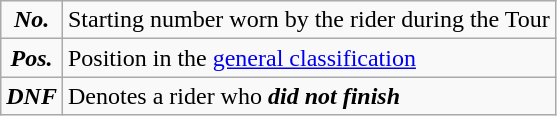<table class="wikitable">
<tr>
<td align=center><strong><em>No.</em></strong></td>
<td>Starting number worn by the rider during the Tour</td>
</tr>
<tr>
<td align=center><strong><em>Pos.</em></strong></td>
<td>Position in the <a href='#'>general classification</a></td>
</tr>
<tr>
<td align=center><strong><em>DNF</em></strong></td>
<td>Denotes a rider who <strong><em>did not finish</em></strong></td>
</tr>
</table>
